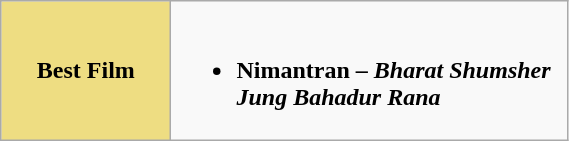<table class="wikitable" width="30%"  |>
<tr>
<th !  style="background:#eedd82; text-align:center; width:30%;">Best Film</th>
<td valign="top"><br><ul><li><strong>Nimantran – <em>Bharat Shumsher Jung Bahadur Rana<strong><em></li></ul></td>
</tr>
</table>
